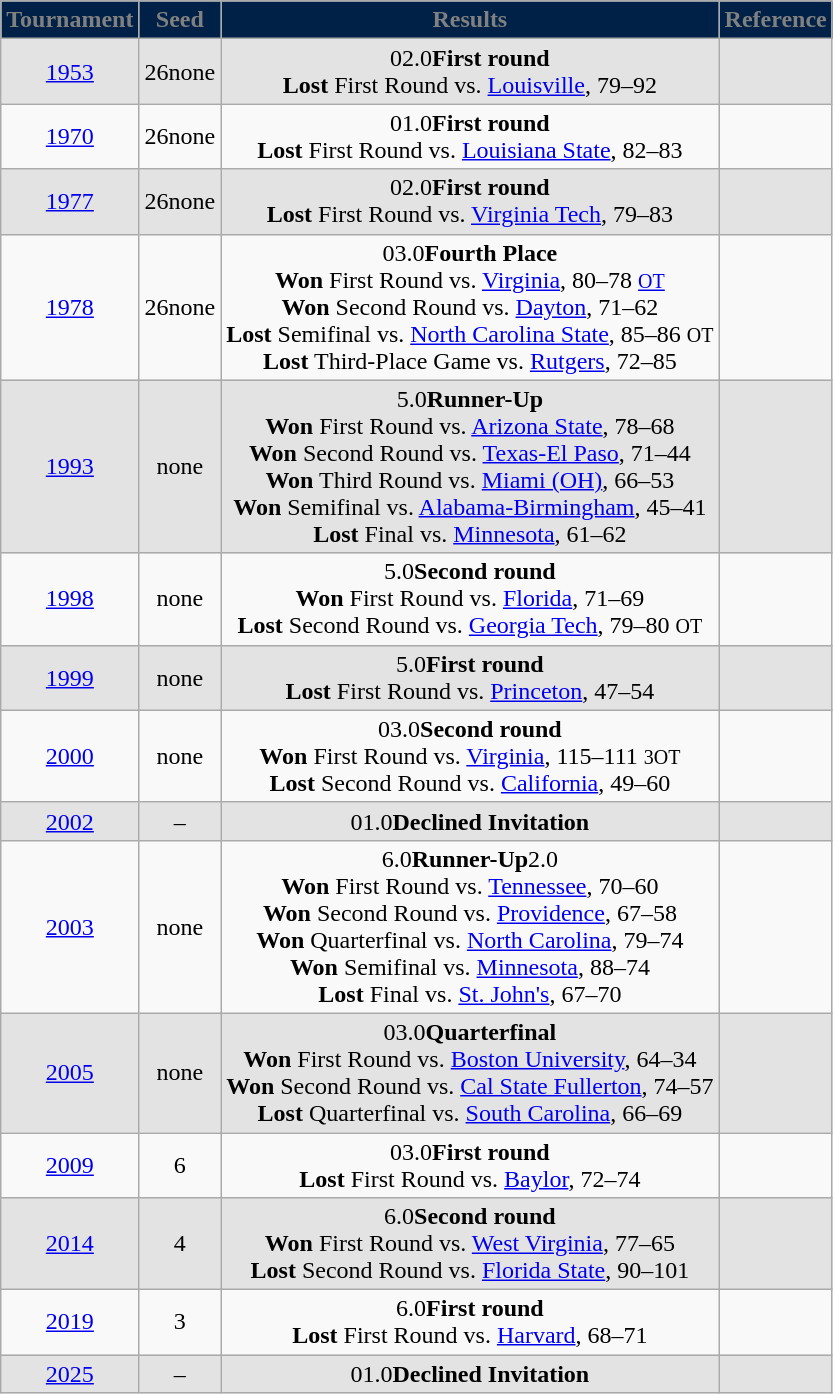<table class="wikitable sortable">
<tr>
<th align="center" style="background:#002147; color:gray;">Tournament</th>
<th align="center" style="background:#002147; color:gray;">Seed</th>
<th align="center" style="background:#002147; color:gray;">Results</th>
<th align="center" style="background:#002147; color:gray;">Reference</th>
</tr>
<tr style="background: #e3e3e3;">
<td align="center"><a href='#'>1953</a></td>
<td align="center"><span>26</span>none </td>
<td align="center"><span>02.0</span><strong>First round</strong><br><strong>Lost</strong> First Round vs. <a href='#'>Louisville</a>, 79–92</td>
<td align="center"></td>
</tr>
<tr style=>
<td align="center"><a href='#'>1970</a></td>
<td align="center"><span>26</span>none </td>
<td align="center"><span>01.0</span><strong>First round</strong><br><strong>Lost</strong> First Round vs. <a href='#'>Louisiana State</a>, 82–83</td>
<td align="center"></td>
</tr>
<tr style="background: #e3e3e3;">
<td align="center"><a href='#'>1977</a></td>
<td align="center"><span>26</span>none </td>
<td align="center"><span>02.0</span><strong>First round</strong><br><strong>Lost</strong> First Round vs. <a href='#'>Virginia Tech</a>, 79–83</td>
<td align="center"></td>
</tr>
<tr style=>
<td align="center"><a href='#'>1978</a></td>
<td align="center"><span>26</span>none </td>
<td align="center"><span>03.0</span><strong>Fourth Place</strong><br><strong>Won</strong> First Round vs. <a href='#'>Virginia</a>, 80–78 <small><a href='#'>OT</a></small><br><strong>Won</strong> Second Round vs. <a href='#'>Dayton</a>, 71–62<br> <strong>Lost</strong> Semifinal vs. <a href='#'>North Carolina State</a>, 85–86 <small>OT</small><br><strong>Lost</strong> Third-Place Game vs. <a href='#'>Rutgers</a>, 72–85</td>
<td align="center"></td>
</tr>
<tr style="background: #e3e3e3;">
<td align="center"><a href='#'>1993</a></td>
<td align="center">none </td>
<td align="center"><span>5.0</span><strong>Runner-Up</strong><br><strong>Won</strong> First Round vs. <a href='#'>Arizona State</a>, 78–68<br> <strong>Won</strong> Second Round vs. <a href='#'>Texas-El Paso</a>, 71–44<br><strong>Won</strong> Third Round vs. <a href='#'>Miami (OH)</a>, 66–53<br><strong>Won</strong> Semifinal vs. <a href='#'>Alabama-Birmingham</a>, 45–41<br><strong>Lost</strong> Final vs. <a href='#'>Minnesota</a>, 61–62</td>
<td align="center"></td>
</tr>
<tr style=>
<td align="center"><a href='#'>1998</a></td>
<td align="center">none </td>
<td align="center"><span>5.0</span><strong>Second round</strong><br><strong>Won</strong> First Round vs. <a href='#'>Florida</a>, 71–69<br><strong>Lost</strong> Second Round vs. <a href='#'>Georgia Tech</a>, 79–80 <small>OT</small></td>
<td align="center"></td>
</tr>
<tr style="background: #e3e3e3;">
<td align="center"><a href='#'>1999</a></td>
<td align="center">none </td>
<td align="center"><span>5.0</span><strong>First round</strong><br><strong>Lost</strong> First Round vs. <a href='#'>Princeton</a>, 47–54</td>
<td align="center"></td>
</tr>
<tr style=>
<td align="center"><a href='#'>2000</a></td>
<td align="center">none </td>
<td align="center"><span>03.0</span><strong>Second round</strong><br><strong>Won</strong> First Round vs. <a href='#'>Virginia</a>, 115–111 <small>3OT</small><br><strong>Lost</strong> Second Round vs. <a href='#'>California</a>, 49–60</td>
<td align="center"></td>
</tr>
<tr style="background: #e3e3e3;">
<td align="center"><a href='#'>2002</a></td>
<td align="center">–</td>
<td align="center"><span>01.0</span><strong>Declined Invitation</strong></td>
<td align="center"></td>
</tr>
<tr style=>
<td align="center"><a href='#'>2003</a></td>
<td align="center">none </td>
<td align="center"><span>6.0</span><strong>Runner-Up</strong><span>2.0</span><br><strong>Won</strong> First Round vs. <a href='#'>Tennessee</a>, 70–60<br><strong>Won</strong> Second Round vs. <a href='#'>Providence</a>, 67–58<br><strong>Won</strong> Quarterfinal vs. <a href='#'>North Carolina</a>, 79–74<br><strong>Won</strong> Semifinal vs. <a href='#'>Minnesota</a>, 88–74<br><strong>Lost</strong> Final vs. <a href='#'>St. John's</a>, 67–70</td>
<td align="center"></td>
</tr>
<tr style="background: #e3e3e3;">
<td align="center"><a href='#'>2005</a></td>
<td align="center">none </td>
<td align="center"><span>03.0</span><strong>Quarterfinal</strong><br><strong>Won</strong> First Round vs. <a href='#'>Boston University</a>, 64–34<br><strong>Won</strong> Second Round vs. <a href='#'>Cal State Fullerton</a>, 74–57<br> <strong>Lost</strong> Quarterfinal vs. <a href='#'>South Carolina</a>, 66–69</td>
<td align="center"></td>
</tr>
<tr style=>
<td align="center"><a href='#'>2009</a></td>
<td align="center">6</td>
<td align="center"><span>03.0</span><strong>First round</strong><br><strong>Lost</strong> First Round vs. <a href='#'>Baylor</a>, 72–74</td>
<td align="center"></td>
</tr>
<tr style="background: #e3e3e3;">
<td align="center"><a href='#'>2014</a></td>
<td align="center">4</td>
<td align="center"><span>6.0</span><strong>Second round</strong><br><strong>Won</strong> First Round vs. <a href='#'>West Virginia</a>, 77–65<br><strong>Lost</strong> Second Round vs. <a href='#'>Florida State</a>, 90–101</td>
<td align="center"></td>
</tr>
<tr style=>
<td align="center"><a href='#'>2019</a></td>
<td align="center">3</td>
<td align="center"><span>6.0</span><strong>First round</strong><br><strong>Lost</strong> First Round vs. <a href='#'>Harvard</a>, 68–71</td>
<td align="center"></td>
</tr>
<tr style="background: #e3e3e3;">
<td align="center"><a href='#'>2025</a></td>
<td align="center">–</td>
<td align="center"><span>01.0</span><strong>Declined Invitation</strong></td>
<td align="center"> </td>
</tr>
</table>
